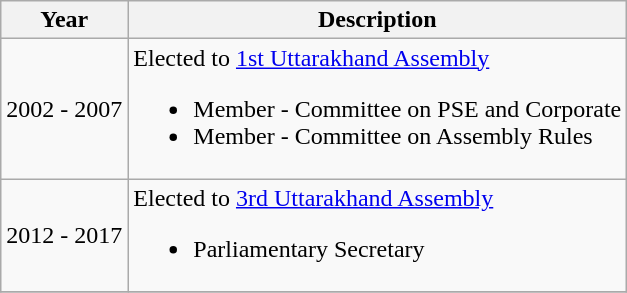<table class="wikitable">
<tr>
<th>Year</th>
<th>Description</th>
</tr>
<tr>
<td>2002 - 2007</td>
<td>Elected to <a href='#'>1st Uttarakhand Assembly</a><br><ul><li>Member - Committee on PSE and Corporate </li><li>Member - Committee on Assembly Rules </li></ul></td>
</tr>
<tr>
<td>2012 - 2017</td>
<td>Elected to <a href='#'>3rd Uttarakhand Assembly</a><br><ul><li>Parliamentary Secretary</li></ul></td>
</tr>
<tr>
</tr>
</table>
